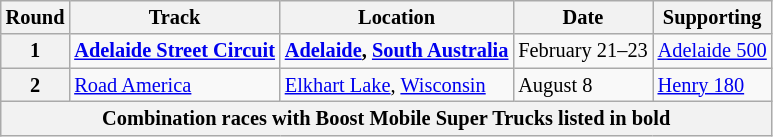<table class="wikitable" style="font-size: 85%;">
<tr>
<th>Round</th>
<th>Track</th>
<th>Location</th>
<th>Date</th>
<th>Supporting</th>
</tr>
<tr>
<th>1</th>
<td><strong><a href='#'>Adelaide Street Circuit</a></strong></td>
<td> <strong><a href='#'>Adelaide</a>, <a href='#'>South Australia</a></strong></td>
<td>February 21–23</td>
<td><a href='#'>Adelaide 500</a></td>
</tr>
<tr>
<th>2</th>
<td><a href='#'>Road America</a></td>
<td> <a href='#'>Elkhart Lake</a>, <a href='#'>Wisconsin</a></td>
<td>August 8</td>
<td><a href='#'>Henry 180</a></td>
</tr>
<tr>
<th colspan=5>Combination races with Boost Mobile Super Trucks listed in bold</th>
</tr>
</table>
